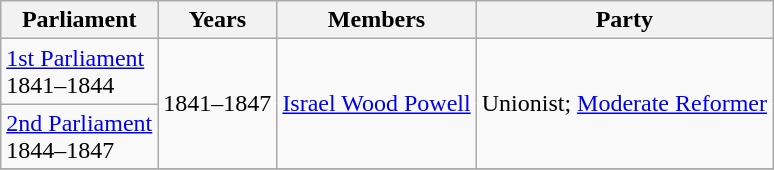<table class="wikitable">
<tr>
<th>Parliament</th>
<th>Years</th>
<th colspan="2">Members</th>
<th>Party</th>
</tr>
<tr>
<td><a href='#'>1st Parliament</a><br>1841–1844</td>
<td rowspan = "2">1841–1847</td>
<td colspan = "2" rowspan="2"><a href='#'>Israel Wood Powell</a></td>
<td colspan="2" rowspan="2">Unionist;  <a href='#'>Moderate Reformer</a></td>
</tr>
<tr>
<td><a href='#'>2nd Parliament</a><br>1844–1847</td>
</tr>
<tr>
</tr>
</table>
